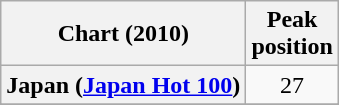<table class="wikitable plainrowheaders sortable">
<tr>
<th>Chart (2010)</th>
<th>Peak<br>position</th>
</tr>
<tr>
<th scope="row">Japan (<a href='#'>Japan Hot 100</a>)</th>
<td style="text-align:center;">27</td>
</tr>
<tr>
</tr>
<tr>
</tr>
</table>
